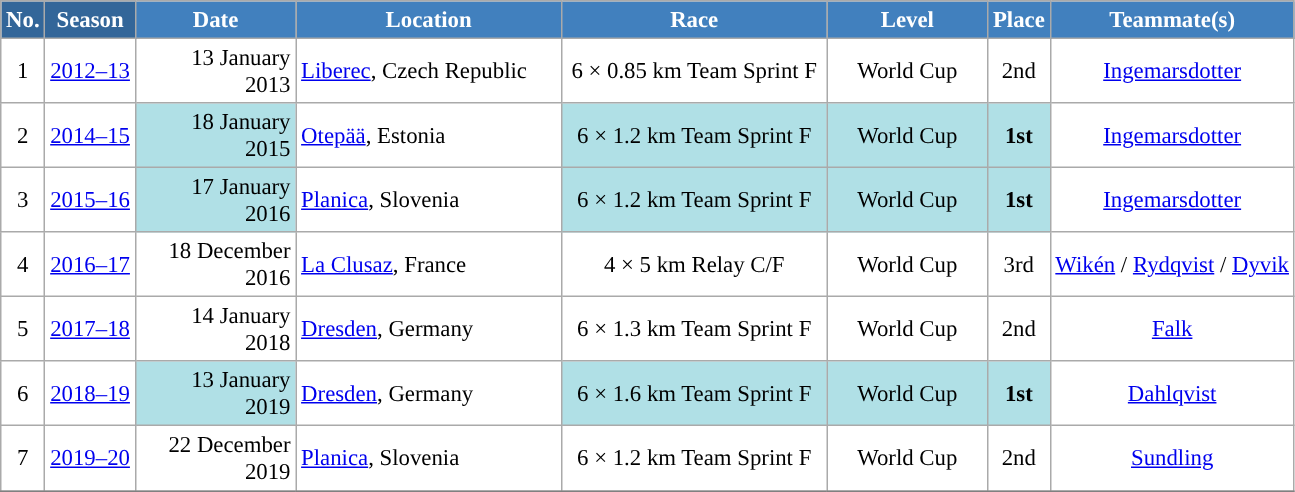<table class="wikitable sortable" style="font-size:95%; text-align:center; border:grey solid 1px; border-collapse:collapse; background:#ffffff;">
<tr style="background:#efefef;">
<th style="background-color:#369; color:white;">No.</th>
<th style="background-color:#369; color:white;">Season</th>
<th style="background-color:#4180be; color:white; width:100px;">Date</th>
<th style="background-color:#4180be; color:white; width:170px;">Location</th>
<th style="background-color:#4180be; color:white; width:170px;">Race</th>
<th style="background-color:#4180be; color:white; width:100px;">Level</th>
<th style="background-color:#4180be; color:white;">Place</th>
<th style="background-color:#4180be; color:white;">Teammate(s)</th>
</tr>
<tr>
<td align=center>1</td>
<td rowspan=1 align=center><a href='#'>2012–13</a></td>
<td align=right>13 January 2013</td>
<td align=left> <a href='#'>Liberec</a>, Czech Republic</td>
<td>6 × 0.85 km Team Sprint F</td>
<td>World Cup</td>
<td>2nd</td>
<td> <a href='#'>Ingemarsdotter</a> </td>
</tr>
<tr>
<td align=center>2</td>
<td rowspan=1 align=center><a href='#'>2014–15</a></td>
<td bgcolor="#BOEOE6" align=right>18 January 2015</td>
<td align=left> <a href='#'>Otepää</a>, Estonia</td>
<td bgcolor="#BOEOE6">6 × 1.2 km Team Sprint F</td>
<td bgcolor="#BOEOE6">World Cup</td>
<td bgcolor="#BOEOE6"><strong>1st</strong></td>
<td><a href='#'>Ingemarsdotter</a></td>
</tr>
<tr>
<td align=center>3</td>
<td rowspan=1 align=center><a href='#'>2015–16</a></td>
<td bgcolor="#BOEOE6" align=right>17 January 2016</td>
<td align=left> <a href='#'>Planica</a>, Slovenia</td>
<td bgcolor="#BOEOE6">6 × 1.2 km Team Sprint F</td>
<td bgcolor="#BOEOE6">World Cup</td>
<td bgcolor="#BOEOE6"><strong>1st</strong></td>
<td><a href='#'>Ingemarsdotter</a></td>
</tr>
<tr>
<td align=center>4</td>
<td rowspan=1 align=center><a href='#'>2016–17</a></td>
<td align=right>18 December 2016</td>
<td align=left> <a href='#'>La Clusaz</a>, France</td>
<td>4 × 5 km Relay C/F</td>
<td>World Cup</td>
<td>3rd</td>
<td><a href='#'>Wikén</a> / <a href='#'>Rydqvist</a> / <a href='#'>Dyvik</a></td>
</tr>
<tr>
<td align=center>5</td>
<td rowspan=1 align=center><a href='#'>2017–18</a></td>
<td align=right>14 January 2018</td>
<td align=left> <a href='#'>Dresden</a>, Germany</td>
<td>6 × 1.3 km Team Sprint F</td>
<td>World Cup</td>
<td>2nd</td>
<td> <a href='#'>Falk</a> </td>
</tr>
<tr>
<td align=center>6</td>
<td rowspan=1 align=center><a href='#'>2018–19</a></td>
<td bgcolor="#BOEOE6" align=right>13 January 2019</td>
<td align=left> <a href='#'>Dresden</a>, Germany</td>
<td bgcolor="#BOEOE6">6 × 1.6 km Team Sprint F</td>
<td bgcolor="#BOEOE6">World Cup</td>
<td bgcolor="#BOEOE6"><strong>1st</strong></td>
<td><a href='#'>Dahlqvist</a></td>
</tr>
<tr>
<td align=center>7</td>
<td rowspan=1 align=center><a href='#'>2019–20</a></td>
<td align=right>22 December 2019</td>
<td align=left> <a href='#'>Planica</a>, Slovenia</td>
<td>6 × 1.2 km Team Sprint F</td>
<td>World Cup</td>
<td>2nd</td>
<td><a href='#'>Sundling</a></td>
</tr>
<tr>
</tr>
</table>
